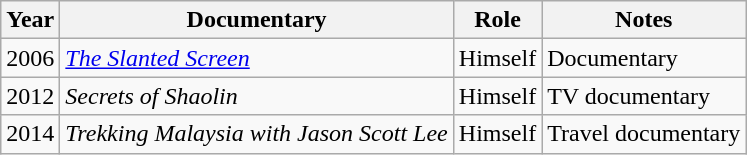<table class=wikitable>
<tr>
<th>Year</th>
<th>Documentary</th>
<th>Role</th>
<th>Notes</th>
</tr>
<tr>
<td>2006</td>
<td><em><a href='#'>The Slanted Screen</a></em></td>
<td>Himself</td>
<td>Documentary</td>
</tr>
<tr>
<td>2012</td>
<td><em>Secrets of Shaolin</em></td>
<td>Himself</td>
<td>TV documentary</td>
</tr>
<tr>
<td>2014</td>
<td><em>Trekking Malaysia with Jason Scott Lee</em></td>
<td>Himself</td>
<td>Travel documentary</td>
</tr>
</table>
